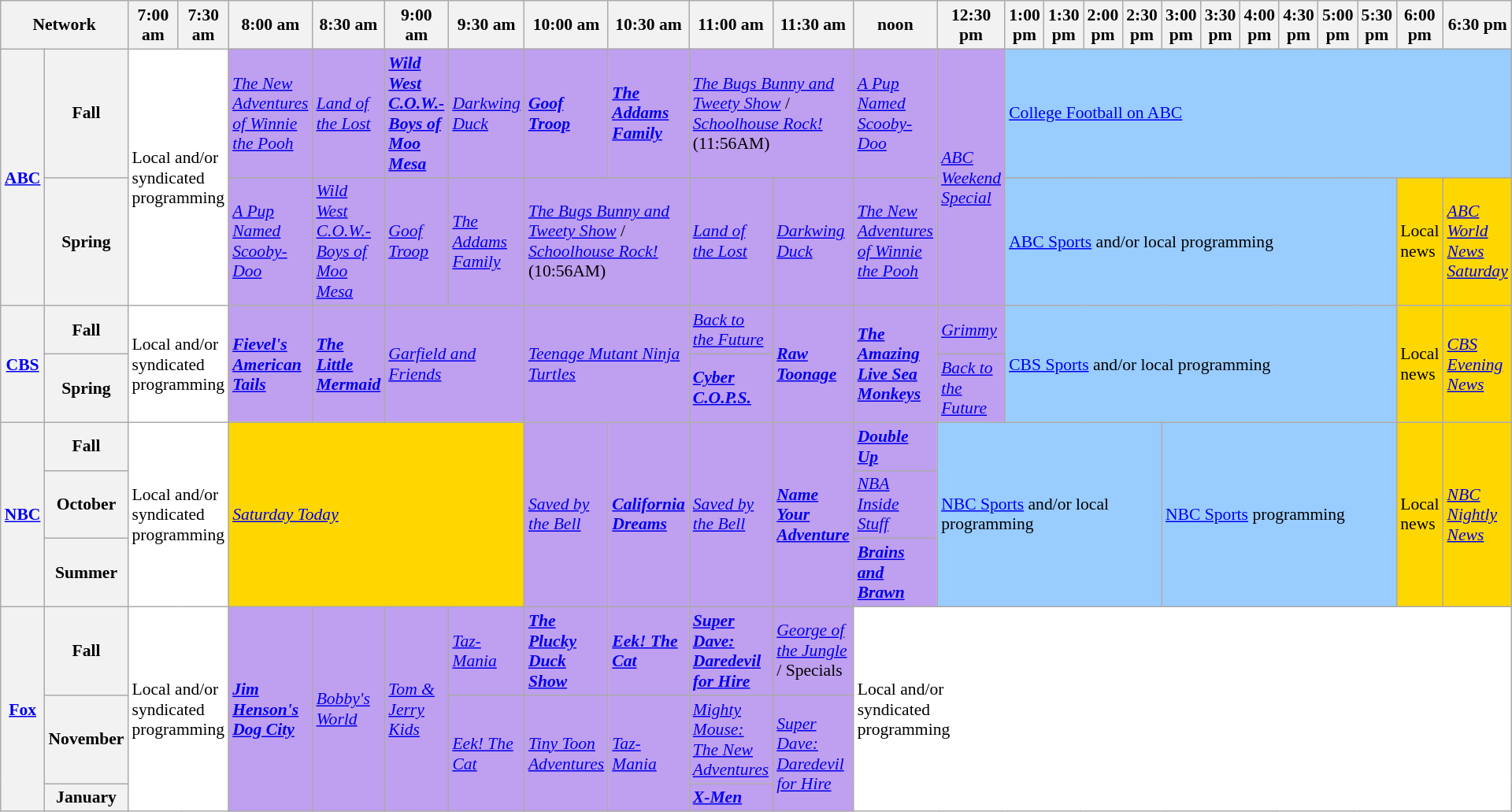<table class=wikitable style="font-size:90%">
<tr>
<th width="1.5%" bgcolor="#C0C0C0" colspan="2">Network</th>
<th width="4%" bgcolor="#C0C0C0">7:00 am</th>
<th width="4%" bgcolor="#C0C0C0">7:30 am</th>
<th width="4%" bgcolor="#C0C0C0">8:00 am</th>
<th width="4%" bgcolor="#C0C0C0">8:30 am</th>
<th width="4%" bgcolor="#C0C0C0">9:00 am</th>
<th width="4%" bgcolor="#C0C0C0">9:30 am</th>
<th width="4%" bgcolor="#C0C0C0">10:00 am</th>
<th width="4%" bgcolor="#C0C0C0">10:30 am</th>
<th width="4%" bgcolor="#C0C0C0">11:00 am</th>
<th width="4%" bgcolor="#C0C0C0">11:30 am</th>
<th width="4%" bgcolor="#C0C0C0">noon</th>
<th width="4%" bgcolor="#C0C0C0">12:30 pm</th>
<th width="4%" bgcolor="#C0C0C0">1:00 pm</th>
<th width="4%" bgcolor="#C0C0C0">1:30 pm</th>
<th width="4%" bgcolor="#C0C0C0">2:00 pm</th>
<th width="4%" bgcolor="#C0C0C0">2:30 pm</th>
<th width="4%" bgcolor="#C0C0C0">3:00 pm</th>
<th width="4%" bgcolor="#C0C0C0">3:30 pm</th>
<th width="4%" bgcolor="#C0C0C0">4:00 pm</th>
<th width="4%" bgcolor="#C0C0C0">4:30 pm</th>
<th width="4%" bgcolor="#C0C0C0">5:00 pm</th>
<th width="4%" bgcolor="#C0C0C0">5:30 pm</th>
<th width="4%" bgcolor="#C0C0C0">6:00 pm</th>
<th width="4%" bgcolor="#C0C0C0">6:30 pm</th>
</tr>
<tr>
<th bgcolor="#C0C0C0" rowspan="2"><a href='#'>ABC</a></th>
<th>Fall</th>
<td bgcolor="white" colspan="2" rowspan="2">Local and/or<br>syndicated<br>programming</td>
<td bgcolor="bf9fef" rowspan="1"><em><a href='#'>The New Adventures of Winnie the Pooh</a></em> </td>
<td bgcolor="bf9fef" rowspan="1"><em><a href='#'>Land of the Lost</a></em></td>
<td bgcolor="bf9fef" rowspan="1"><strong><em><a href='#'>Wild West C.O.W.-Boys of Moo Mesa</a></em></strong></td>
<td bgcolor="bf9fef" rowspan="1"><em><a href='#'>Darkwing Duck</a></em></td>
<td bgcolor="bf9fef" rowspan="1"><strong><em><a href='#'>Goof Troop</a></em></strong></td>
<td bgcolor="bf9fef" rowspan="1"><strong><em><a href='#'>The Addams Family</a></em></strong></td>
<td bgcolor="bf9fef" colspan="2" rowspan="1"><em><a href='#'>The Bugs Bunny and Tweety Show</a></em> / <em><a href='#'>Schoolhouse Rock!</a></em> (11:56AM)</td>
<td bgcolor="bf9fef" rowspan="1"><em><a href='#'>A Pup Named Scooby-Doo</a></em> </td>
<td bgcolor="bf9fef" rowspan="2"><em><a href='#'>ABC Weekend Special</a></em></td>
<td bgcolor="99ccff" colspan="12"rowspan="1"><a href='#'>College Football on ABC</a></td>
</tr>
<tr>
<th>Spring</th>
<td bgcolor="bf9fef" rowspan="1"><em><a href='#'>A Pup Named Scooby-Doo</a></em> </td>
<td bgcolor="bf9fef" rowspan="1"><em><a href='#'>Wild West C.O.W.-Boys of Moo Mesa</a></em></td>
<td bgcolor="bf9fef" rowspan="1"><em><a href='#'>Goof Troop</a></em></td>
<td bgcolor="bf9fef" rowspan="1"><em><a href='#'>The Addams Family</a></em></td>
<td bgcolor="bf9fef" colspan="2" rowspan="1"><em><a href='#'>The Bugs Bunny and Tweety Show</a></em> / <em><a href='#'>Schoolhouse Rock!</a></em> (10:56AM)</td>
<td bgcolor="bf9fef" rowspan="1"><em><a href='#'>Land of the Lost</a></em></td>
<td bgcolor="bf9fef" rowspan="1"><em><a href='#'>Darkwing Duck</a></em></td>
<td bgcolor="bf9fef" rowspan="1"><em><a href='#'>The New Adventures of Winnie the Pooh</a></em> </td>
<td bgcolor="99ccff" colspan="10"rowspan="1"><a href='#'>ABC Sports</a> and/or local programming</td>
<td bgcolor="gold" rowspan="1">Local news</td>
<td bgcolor="gold" rowspan="1"><em><a href='#'>ABC World News Saturday</a></em></td>
</tr>
<tr>
<th bgcolor="#C0C0C0" rowspan="2"><a href='#'>CBS</a></th>
<th>Fall</th>
<td bgcolor="white" colspan="2" rowspan="2">Local and/or<br>syndicated<br>programming</td>
<td bgcolor="bf9fef" rowspan="2"><strong><em><a href='#'>Fievel's American Tails</a></em></strong></td>
<td bgcolor="bf9fef" rowspan="2"><strong><em><a href='#'>The Little Mermaid</a></em></strong></td>
<td bgcolor="bf9fef" colspan="2" rowspan="2"><em><a href='#'>Garfield and Friends</a></em></td>
<td bgcolor="bf9fef" colspan="2" rowspan="2"><em><a href='#'>Teenage Mutant Ninja Turtles</a></em></td>
<td bgcolor="bf9fef" rowspan="1"><em><a href='#'>Back to the Future</a></em></td>
<td bgcolor="bf9fef" rowspan="2"><strong><em><a href='#'>Raw Toonage</a></em></strong></td>
<td bgcolor="bf9fef" rowspan="2"><strong><em><a href='#'>The Amazing Live Sea Monkeys</a></em></strong></td>
<td bgcolor="bf9fef" rowspan="1"><em><a href='#'>Grimmy</a></em></td>
<td bgcolor="99ccff" colspan="10"rowspan="2"><a href='#'>CBS Sports</a> and/or local programming</td>
<td bgcolor="gold" rowspan="2">Local news</td>
<td bgcolor="gold" rowspan="2"><em><a href='#'>CBS Evening News</a></em></td>
</tr>
<tr>
<th>Spring</th>
<td bgcolor="bf9fef" rowspan="1"><strong><em><a href='#'>Cyber C.O.P.S.</a></em></strong></td>
<td bgcolor="bf9fef" rowspan="1"><em><a href='#'>Back to the Future</a></em></td>
</tr>
<tr>
<th bgcolor="#C0C0C0" rowspan="3"><a href='#'>NBC</a></th>
<th>Fall</th>
<td bgcolor="white" rowspan="3"colspan="2">Local and/or<br>syndicated<br>programming</td>
<td bgcolor="gold" rowspan="3"colspan="4"><em><a href='#'>Saturday Today</a></em></td>
<td bgcolor="bf9fef"rowspan="3"><em><a href='#'>Saved by the Bell</a></em></td>
<td bgcolor="bf9fef"rowspan="3"><strong><em><a href='#'>California Dreams</a></em></strong></td>
<td bgcolor="bf9fef"rowspan="3"><em><a href='#'>Saved by the Bell</a></em></td>
<td bgcolor="bf9fef"rowspan="3"><strong><em><a href='#'>Name Your Adventure</a></em></strong></td>
<td bgcolor="bf9fef"rowspan="1"><strong><em><a href='#'>Double Up</a></em></strong></td>
<td bgcolor="99ccff" rowspan="3"colspan="5"><a href='#'>NBC Sports</a> and/or local programming</td>
<td bgcolor="99ccff" rowspan="3"colspan="6"><a href='#'>NBC Sports</a> programming</td>
<td bgcolor="gold"rowspan="3">Local news</td>
<td bgcolor="gold"rowspan="3"><em><a href='#'>NBC Nightly News</a></em></td>
</tr>
<tr>
<th>October</th>
<td bgcolor="bf9fef"rowspan="1"><em><a href='#'>NBA Inside Stuff</a></em></td>
</tr>
<tr>
<th>Summer</th>
<td bgcolor="bf9fef"rowspan="1"><strong><em><a href='#'>Brains and Brawn</a></em></strong></td>
</tr>
<tr>
<th bgcolor="#C0C0C0" rowspan="3"><a href='#'>Fox</a></th>
<th>Fall</th>
<td bgcolor="white" colspan="2" rowspan="3">Local and/or<br>syndicated<br>programming</td>
<td bgcolor="bf9fef" rowspan="3"><strong><em><a href='#'>Jim Henson's Dog City</a></em></strong></td>
<td bgcolor="bf9fef" rowspan="3"><em><a href='#'>Bobby's World</a></em></td>
<td bgcolor="bf9fef" rowspan="3"><em><a href='#'>Tom & Jerry Kids</a></em></td>
<td bgcolor="bf9fef" rowspan="1"><em><a href='#'>Taz-Mania</a></em></td>
<td bgcolor="bf9fef" rowspan="1"><strong><em><a href='#'>The Plucky Duck Show</a></em></strong></td>
<td bgcolor="bf9fef" rowspan="1"><strong><em><a href='#'>Eek! The Cat</a></em></strong></td>
<td bgcolor="bf9fef" rowspan="1"><strong><em><a href='#'>Super Dave: Daredevil for Hire</a></em></strong></td>
<td bgcolor="bf9fef" rowspan="1"><em><a href='#'>George of the Jungle</a></em> / Specials</td>
<td bgcolor="white" colspan="14" rowspan="3">Local and/or<br>syndicated<br>programming</td>
</tr>
<tr>
<th>November</th>
<td bgcolor="bf9fef" rowspan="2"><em><a href='#'>Eek! The Cat</a></em></td>
<td bgcolor="bf9fef" rowspan="2"><em><a href='#'>Tiny Toon Adventures</a></em></td>
<td bgcolor="bf9fef" rowspan="2"><em><a href='#'>Taz-Mania</a></em></td>
<td bgcolor="bf9fef" rowspan="1"><em><a href='#'>Mighty Mouse: The New Adventures</a></em> </td>
<td bgcolor="bf9fef" rowspan="2"><em><a href='#'>Super Dave: Daredevil for Hire</a></em></td>
</tr>
<tr>
<th>January</th>
<td bgcolor="bf9fef" rowspan="1"><strong><em><a href='#'>X-Men</a></em></strong></td>
</tr>
</table>
